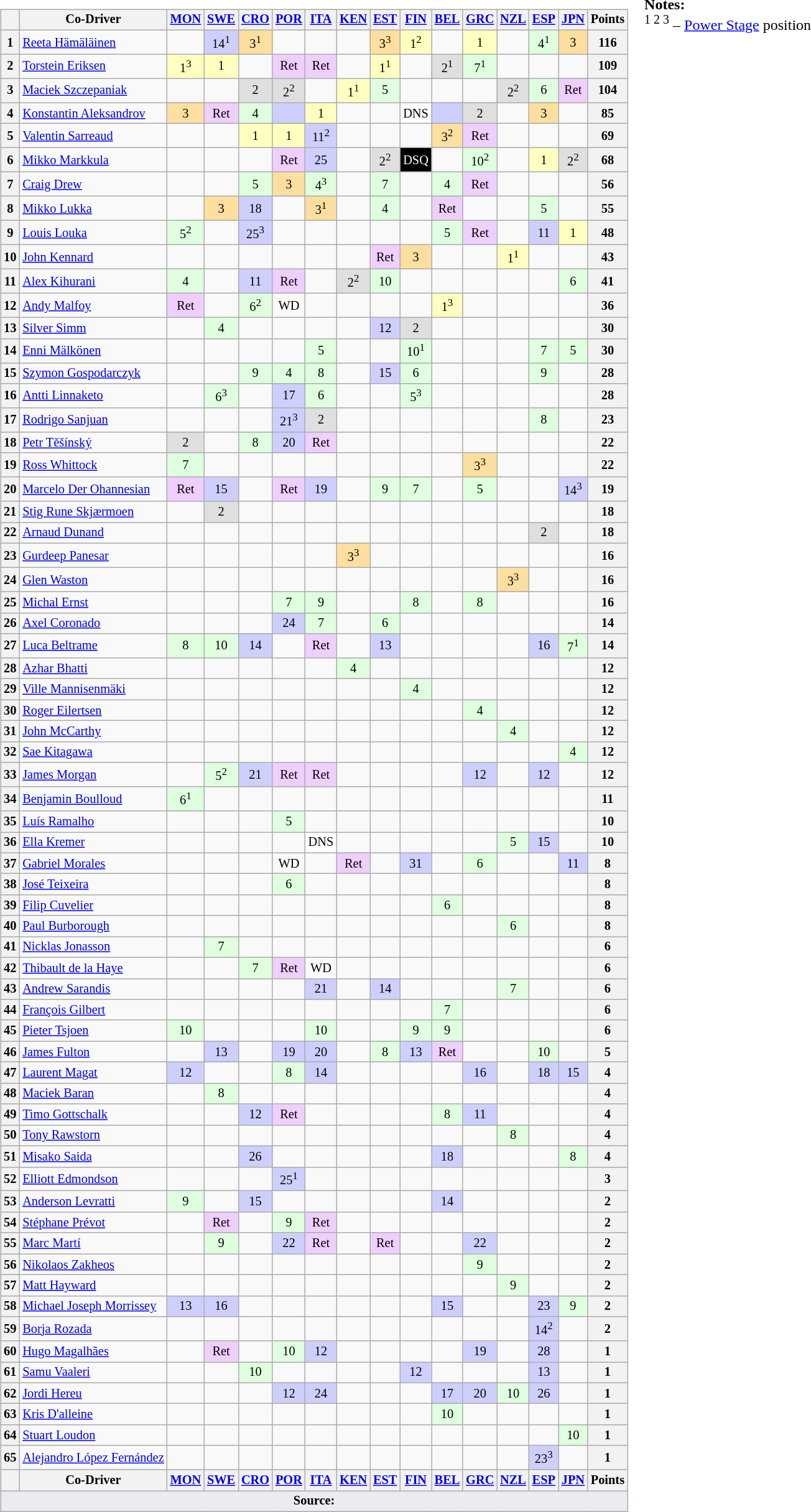<table>
<tr>
<td valign="top"><br><table class="wikitable" style="font-size: 85%; text-align: center">
<tr valign="top">
<th valign="middle"></th>
<th valign="middle">Co-Driver</th>
<th><a href='#'>MON</a><br></th>
<th><a href='#'>SWE</a><br></th>
<th><a href='#'>CRO</a><br></th>
<th><a href='#'>POR</a><br></th>
<th><a href='#'>ITA</a><br></th>
<th><a href='#'>KEN</a><br></th>
<th><a href='#'>EST</a><br></th>
<th><a href='#'>FIN</a><br></th>
<th><a href='#'>BEL</a><br></th>
<th><a href='#'>GRC</a><br></th>
<th><a href='#'>NZL</a><br></th>
<th><a href='#'>ESP</a><br></th>
<th><a href='#'>JPN</a><br></th>
<th valign="middle">Points</th>
</tr>
<tr>
<th>1</th>
<td align="left"> <a href='#'>Reeta Hämäläinen</a></td>
<td></td>
<td style="background:#cfcfff">14<sup>1</sup></td>
<td style="background:#ffdf9f">3<sup>1</sup></td>
<td></td>
<td></td>
<td></td>
<td style="background:#ffdf9f">3<sup>3</sup></td>
<td style="background:#ffffbf">1<sup>2</sup></td>
<td></td>
<td style="background:#ffffbf">1</td>
<td></td>
<td style="background:#dfffdf">4<sup>1</sup></td>
<td style="background:#ffdf9f">3</td>
<th>116</th>
</tr>
<tr>
<th>2</th>
<td align="left"> <a href='#'>Torstein Eriksen</a></td>
<td style="background:#ffffbf">1<sup>3</sup></td>
<td style="background:#ffffbf">1</td>
<td></td>
<td style="background:#efcfff">Ret</td>
<td style="background:#efcfff">Ret</td>
<td></td>
<td style="background:#ffffbf">1<sup>1</sup></td>
<td></td>
<td style="background:#dfdfdf">2<sup>1</sup></td>
<td style="background:#dfffdf">7<sup>1</sup></td>
<td></td>
<td></td>
<td></td>
<th>109</th>
</tr>
<tr>
<th>3</th>
<td align="left"> <a href='#'>Maciek Szczepaniak</a></td>
<td></td>
<td></td>
<td style="background:#dfdfdf">2</td>
<td style="background:#dfdfdf">2<sup>2</sup></td>
<td></td>
<td style="background:#ffffbf">1<sup>1</sup></td>
<td style="background:#dfffdf">5</td>
<td></td>
<td></td>
<td></td>
<td style="background:#dfdfdf">2<sup>2</sup></td>
<td style="background:#dfffdf">6</td>
<td style="background:#efcfff">Ret</td>
<th>104</th>
</tr>
<tr>
<th>4</th>
<td align="left"> <a href='#'>Konstantin Aleksandrov</a></td>
<td style="background:#ffdf9f">3</td>
<td style="background:#efcfff">Ret</td>
<td style="background:#dfffdf">4</td>
<td style="background:#cfcfff"></td>
<td style="background:#ffffbf">1</td>
<td></td>
<td></td>
<td style="background:#ffffff">DNS</td>
<td style="background:#cfcfff"></td>
<td style="background:#dfdfdf">2</td>
<td></td>
<td style="background:#ffdf9f">3</td>
<td></td>
<th>85</th>
</tr>
<tr>
<th>5</th>
<td align="left"> <a href='#'>Valentin Sarreaud</a></td>
<td></td>
<td></td>
<td style="background:#ffffbf">1</td>
<td style="background:#ffffbf">1</td>
<td style="background:#cfcfff">11<sup>2</sup></td>
<td></td>
<td></td>
<td></td>
<td style="background:#ffdf9f">3<sup>2</sup></td>
<td style="background:#efcfff">Ret</td>
<td></td>
<td></td>
<td></td>
<th>69</th>
</tr>
<tr>
<th>6</th>
<td align="left"> <a href='#'>Mikko Markkula</a></td>
<td></td>
<td></td>
<td></td>
<td style="background:#efcfff">Ret</td>
<td style="background:#cfcfff">25</td>
<td></td>
<td style="background:#dfdfdf">2<sup>2</sup></td>
<td style="background:#000;color:#fff">DSQ</td>
<td></td>
<td style="background:#dfffdf">10<sup>2</sup></td>
<td></td>
<td style="background:#ffffbf">1</td>
<td style="background:#dfdfdf">2<sup>2</sup></td>
<th>68</th>
</tr>
<tr>
<th>7</th>
<td align="left"> <a href='#'>Craig Drew</a></td>
<td></td>
<td></td>
<td style="background:#dfffdf">5</td>
<td style="background:#ffdf9f">3</td>
<td style="background:#dfffdf">4<sup>3</sup></td>
<td></td>
<td style="background:#dfffdf">7</td>
<td></td>
<td style="background:#dfffdf">4</td>
<td style="background:#efcfff">Ret</td>
<td></td>
<td></td>
<td></td>
<th>56</th>
</tr>
<tr>
<th>8</th>
<td align="left"> <a href='#'>Mikko Lukka</a></td>
<td></td>
<td style="background:#ffdf9f">3</td>
<td style="background:#cfcfff">18</td>
<td></td>
<td style="background:#ffdf9f">3<sup>1</sup></td>
<td></td>
<td style="background:#dfffdf">4</td>
<td></td>
<td style="background:#efcfff">Ret</td>
<td></td>
<td></td>
<td style="background:#dfffdf">5</td>
<td></td>
<th>55</th>
</tr>
<tr>
<th>9</th>
<td align="left"> <a href='#'>Louis Louka</a></td>
<td style="background:#dfffdf">5<sup>2</sup></td>
<td></td>
<td style="background:#cfcfff">25<sup>3</sup></td>
<td></td>
<td></td>
<td></td>
<td></td>
<td></td>
<td style="background:#dfffdf">5</td>
<td style="background:#efcfff">Ret</td>
<td></td>
<td style="background:#cfcfff">11</td>
<td style="background:#ffffbf">1</td>
<th>48</th>
</tr>
<tr>
<th>10</th>
<td align="left"> <a href='#'>John Kennard</a></td>
<td></td>
<td></td>
<td></td>
<td></td>
<td></td>
<td></td>
<td style="background:#efcfff">Ret</td>
<td style="background:#ffdf9f">3</td>
<td></td>
<td></td>
<td style="background:#ffffbf">1<sup>1</sup></td>
<td></td>
<td></td>
<th>43</th>
</tr>
<tr>
<th>11</th>
<td align="left"> <a href='#'>Alex Kihurani</a></td>
<td style="background:#dfffdf">4</td>
<td></td>
<td style="background:#cfcfff">11</td>
<td style="background:#efcfff">Ret</td>
<td></td>
<td style="background:#dfdfdf">2<sup>2</sup></td>
<td style="background:#dfffdf">10</td>
<td></td>
<td></td>
<td></td>
<td></td>
<td></td>
<td style="background:#dfffdf">6</td>
<th>41</th>
</tr>
<tr>
<th>12</th>
<td align="left"> <a href='#'>Andy Malfoy</a></td>
<td style="background:#efcfff">Ret</td>
<td></td>
<td style="background:#dfffdf">6<sup>2</sup></td>
<td>WD</td>
<td></td>
<td></td>
<td></td>
<td></td>
<td style="background:#ffffbf">1<sup>3</sup></td>
<td></td>
<td></td>
<td></td>
<td></td>
<th>36</th>
</tr>
<tr>
<th>13</th>
<td align="left"> <a href='#'>Silver Simm</a></td>
<td></td>
<td style="background:#dfffdf">4</td>
<td></td>
<td></td>
<td></td>
<td></td>
<td style="background:#cfcfff">12</td>
<td style="background:#dfdfdf">2</td>
<td></td>
<td></td>
<td></td>
<td></td>
<td></td>
<th>30</th>
</tr>
<tr>
<th>14</th>
<td align="left"> <a href='#'>Enni Mälkönen</a></td>
<td></td>
<td></td>
<td></td>
<td></td>
<td style="background:#dfffdf">5</td>
<td></td>
<td></td>
<td style="background:#dfffdf">10<sup>1</sup></td>
<td></td>
<td></td>
<td></td>
<td style="background:#dfffdf">7</td>
<td style="background:#dfffdf">5</td>
<th>30</th>
</tr>
<tr>
<th>15</th>
<td align="left"> <a href='#'>Szymon Gospodarczyk</a></td>
<td></td>
<td></td>
<td style="background:#dfffdf">9</td>
<td style="background:#dfffdf">4</td>
<td style="background:#dfffdf">8</td>
<td></td>
<td style="background:#cfcfff">15</td>
<td style="background:#dfffdf">6</td>
<td></td>
<td></td>
<td></td>
<td style="background:#dfffdf">9</td>
<td></td>
<th>28</th>
</tr>
<tr>
<th>16</th>
<td align="left"> <a href='#'>Antti Linnaketo</a></td>
<td></td>
<td style="background:#dfffdf">6<sup>3</sup></td>
<td></td>
<td style="background:#cfcfff">17</td>
<td style="background:#dfffdf">6</td>
<td></td>
<td></td>
<td style="background:#dfffdf">5<sup>3</sup></td>
<td></td>
<td></td>
<td></td>
<td></td>
<td></td>
<th>28</th>
</tr>
<tr>
<th>17</th>
<td align="left"> <a href='#'>Rodrigo Sanjuan</a></td>
<td></td>
<td></td>
<td></td>
<td style="background:#cfcfff">21<sup>3</sup></td>
<td style="background:#dfdfdf">2</td>
<td></td>
<td></td>
<td></td>
<td></td>
<td></td>
<td></td>
<td style="background:#dfffdf">8</td>
<td></td>
<th>23</th>
</tr>
<tr>
<th>18</th>
<td align="left"> <a href='#'>Petr Těšínský</a></td>
<td style="background:#dfdfdf">2</td>
<td></td>
<td style="background:#dfffdf">8</td>
<td style="background:#cfcfff">20</td>
<td style="background:#efcfff">Ret</td>
<td></td>
<td></td>
<td></td>
<td></td>
<td></td>
<td></td>
<td></td>
<td></td>
<th>22</th>
</tr>
<tr>
<th>19</th>
<td align="left"> <a href='#'>Ross Whittock</a></td>
<td style="background:#dfffdf">7</td>
<td></td>
<td></td>
<td></td>
<td></td>
<td></td>
<td></td>
<td></td>
<td></td>
<td style="background:#ffdf9f">3<sup>3</sup></td>
<td></td>
<td></td>
<td></td>
<th>22</th>
</tr>
<tr>
<th>20</th>
<td align="left"> <a href='#'>Marcelo Der Ohannesian</a></td>
<td style="background:#efcfff">Ret</td>
<td style="background:#cfcfff">15</td>
<td></td>
<td style="background:#efcfff">Ret</td>
<td style="background:#cfcfff">19</td>
<td></td>
<td style="background:#dfffdf">9</td>
<td style="background:#dfffdf">7</td>
<td></td>
<td style="background:#dfffdf">5</td>
<td></td>
<td></td>
<td style="background:#cfcfff">14<sup>3</sup></td>
<th>19</th>
</tr>
<tr>
<th>21</th>
<td align="left"> <a href='#'>Stig Rune Skjærmoen</a></td>
<td></td>
<td style="background:#dfdfdf">2</td>
<td></td>
<td></td>
<td></td>
<td></td>
<td></td>
<td></td>
<td></td>
<td></td>
<td></td>
<td></td>
<td></td>
<th>18</th>
</tr>
<tr>
<th>22</th>
<td align="left"> <a href='#'>Arnaud Dunand</a></td>
<td></td>
<td></td>
<td></td>
<td></td>
<td></td>
<td></td>
<td></td>
<td></td>
<td></td>
<td></td>
<td></td>
<td style="background:#dfdfdf">2</td>
<td></td>
<th>18</th>
</tr>
<tr>
<th>23</th>
<td align="left"> <a href='#'>Gurdeep Panesar</a></td>
<td></td>
<td></td>
<td></td>
<td></td>
<td></td>
<td style="background:#ffdf9f">3<sup>3</sup></td>
<td></td>
<td></td>
<td></td>
<td></td>
<td></td>
<td></td>
<td></td>
<th>16</th>
</tr>
<tr>
<th>24</th>
<td align="left"> <a href='#'>Glen Waston</a></td>
<td></td>
<td></td>
<td></td>
<td></td>
<td></td>
<td></td>
<td></td>
<td></td>
<td></td>
<td></td>
<td style="background:#ffdf9f">3<sup>3</sup></td>
<td></td>
<td></td>
<th>16</th>
</tr>
<tr>
<th>25</th>
<td align="left"> <a href='#'>Michal Ernst</a></td>
<td></td>
<td></td>
<td></td>
<td style="background:#dfffdf">7</td>
<td style="background:#dfffdf">9</td>
<td></td>
<td></td>
<td style="background:#dfffdf">8</td>
<td></td>
<td style="background:#dfffdf">8</td>
<td></td>
<td></td>
<td></td>
<th>16</th>
</tr>
<tr>
<th>26</th>
<td align="left"> <a href='#'>Axel Coronado</a></td>
<td></td>
<td></td>
<td></td>
<td style="background:#cfcfff">24</td>
<td style="background:#dfffdf">7</td>
<td></td>
<td style="background:#dfffdf">6</td>
<td></td>
<td></td>
<td></td>
<td></td>
<td></td>
<td></td>
<th>14</th>
</tr>
<tr>
<th>27</th>
<td align="left"> <a href='#'>Luca Beltrame</a></td>
<td style="background:#dfffdf">8</td>
<td style="background:#dfffdf">10</td>
<td style="background:#cfcfff">14</td>
<td></td>
<td style="background:#efcfff">Ret</td>
<td></td>
<td style="background:#cfcfff">13</td>
<td></td>
<td></td>
<td></td>
<td></td>
<td style="background:#cfcfff">16</td>
<td style="background:#dfffdf">7<sup>1</sup></td>
<th>14</th>
</tr>
<tr>
<th>28</th>
<td align="left"> <a href='#'>Azhar Bhatti</a></td>
<td></td>
<td></td>
<td></td>
<td></td>
<td></td>
<td style="background:#dfffdf">4</td>
<td></td>
<td></td>
<td></td>
<td></td>
<td></td>
<td></td>
<td></td>
<th>12</th>
</tr>
<tr>
<th>29</th>
<td align="left"> <a href='#'>Ville Mannisenmäki</a></td>
<td></td>
<td></td>
<td></td>
<td></td>
<td></td>
<td></td>
<td></td>
<td style="background:#dfffdf">4</td>
<td></td>
<td></td>
<td></td>
<td></td>
<td></td>
<th>12</th>
</tr>
<tr>
<th>30</th>
<td align="left"> <a href='#'>Roger Eilertsen</a></td>
<td></td>
<td></td>
<td></td>
<td></td>
<td></td>
<td></td>
<td></td>
<td></td>
<td></td>
<td style="background:#dfffdf">4</td>
<td></td>
<td></td>
<td></td>
<th>12</th>
</tr>
<tr>
<th>31</th>
<td align="left"> <a href='#'>John McCarthy</a></td>
<td></td>
<td></td>
<td></td>
<td></td>
<td></td>
<td></td>
<td></td>
<td></td>
<td></td>
<td></td>
<td style="background:#dfffdf">4</td>
<td></td>
<td></td>
<th>12</th>
</tr>
<tr>
<th>32</th>
<td align="left"> <a href='#'>Sae Kitagawa</a></td>
<td></td>
<td></td>
<td></td>
<td></td>
<td></td>
<td></td>
<td></td>
<td></td>
<td></td>
<td></td>
<td></td>
<td></td>
<td style="background:#dfffdf">4</td>
<th>12</th>
</tr>
<tr>
<th>33</th>
<td align="left"> <a href='#'>James Morgan</a></td>
<td></td>
<td style="background:#dfffdf">5<sup>2</sup></td>
<td style="background:#cfcfff">21</td>
<td style="background:#efcfff">Ret</td>
<td style="background:#efcfff">Ret</td>
<td></td>
<td></td>
<td></td>
<td></td>
<td style="background:#cfcfff">12</td>
<td></td>
<td style="background:#cfcfff">12</td>
<td></td>
<th>12</th>
</tr>
<tr>
<th>34</th>
<td align="left"> <a href='#'>Benjamin Boulloud</a></td>
<td style="background:#dfffdf">6<sup>1</sup></td>
<td></td>
<td></td>
<td></td>
<td></td>
<td></td>
<td></td>
<td></td>
<td></td>
<td></td>
<td></td>
<td></td>
<td></td>
<th>11</th>
</tr>
<tr>
<th>35</th>
<td align="left"> <a href='#'>Luís Ramalho</a></td>
<td></td>
<td></td>
<td></td>
<td style="background:#dfffdf">5</td>
<td></td>
<td></td>
<td></td>
<td></td>
<td></td>
<td></td>
<td></td>
<td></td>
<td></td>
<th>10</th>
</tr>
<tr>
<th>36</th>
<td align="left"> <a href='#'>Ella Kremer</a></td>
<td></td>
<td></td>
<td></td>
<td></td>
<td style="background:#ffffff">DNS</td>
<td></td>
<td></td>
<td></td>
<td></td>
<td></td>
<td style="background:#dfffdf">5</td>
<td style="background:#cfcfff">15</td>
<td></td>
<th>10</th>
</tr>
<tr>
<th>37</th>
<td align="left"> <a href='#'>Gabriel Morales</a></td>
<td></td>
<td></td>
<td></td>
<td>WD</td>
<td></td>
<td style="background:#efcfff">Ret</td>
<td></td>
<td style="background:#cfcfff">31</td>
<td></td>
<td style="background:#dfffdf">6</td>
<td></td>
<td></td>
<td style="background:#cfcfff">11</td>
<th>8</th>
</tr>
<tr>
<th>38</th>
<td align="left"> <a href='#'>José Teixeira</a></td>
<td></td>
<td></td>
<td></td>
<td style="background:#dfffdf">6</td>
<td></td>
<td></td>
<td></td>
<td></td>
<td></td>
<td></td>
<td></td>
<td></td>
<td></td>
<th>8</th>
</tr>
<tr>
<th>39</th>
<td align="left"> <a href='#'>Filip Cuvelier</a></td>
<td></td>
<td></td>
<td></td>
<td></td>
<td></td>
<td></td>
<td></td>
<td></td>
<td style="background:#dfffdf">6</td>
<td></td>
<td></td>
<td></td>
<td></td>
<th>8</th>
</tr>
<tr>
<th>40</th>
<td align="left"> <a href='#'>Paul Burborough</a></td>
<td></td>
<td></td>
<td></td>
<td></td>
<td></td>
<td></td>
<td></td>
<td></td>
<td></td>
<td></td>
<td style="background:#dfffdf">6</td>
<td></td>
<td></td>
<th>8</th>
</tr>
<tr>
<th>41</th>
<td align="left"> <a href='#'>Nicklas Jonasson</a></td>
<td></td>
<td style="background:#dfffdf">7</td>
<td></td>
<td></td>
<td></td>
<td></td>
<td></td>
<td></td>
<td></td>
<td></td>
<td></td>
<td></td>
<td></td>
<th>6</th>
</tr>
<tr>
<th>42</th>
<td align="left"> <a href='#'>Thibault de la Haye</a></td>
<td></td>
<td></td>
<td style="background:#dfffdf">7</td>
<td style="background:#efcfff">Ret</td>
<td>WD</td>
<td></td>
<td></td>
<td></td>
<td></td>
<td></td>
<td></td>
<td></td>
<td></td>
<th>6</th>
</tr>
<tr>
<th>43</th>
<td align="left"> <a href='#'>Andrew Sarandis</a></td>
<td></td>
<td></td>
<td></td>
<td></td>
<td style="background:#cfcfff">21</td>
<td></td>
<td style="background:#cfcfff">14</td>
<td></td>
<td></td>
<td></td>
<td style="background:#dfffdf">7</td>
<td></td>
<td></td>
<th>6</th>
</tr>
<tr>
<th>44</th>
<td align="left"> <a href='#'>François Gilbert</a></td>
<td></td>
<td></td>
<td></td>
<td></td>
<td></td>
<td></td>
<td></td>
<td></td>
<td style="background:#dfffdf">7</td>
<td></td>
<td></td>
<td></td>
<td></td>
<th>6</th>
</tr>
<tr>
<th>45</th>
<td align="left"> <a href='#'>Pieter Tsjoen</a></td>
<td style="background:#dfffdf">10</td>
<td></td>
<td></td>
<td></td>
<td style="background:#dfffdf">10</td>
<td></td>
<td></td>
<td style="background:#dfffdf">9</td>
<td style="background:#dfffdf">9</td>
<td></td>
<td></td>
<td></td>
<td></td>
<th>6</th>
</tr>
<tr>
<th>46</th>
<td align="left"> <a href='#'>James Fulton</a></td>
<td></td>
<td style="background:#cfcfff">13</td>
<td></td>
<td style="background:#cfcfff">19</td>
<td style="background:#cfcfff">20</td>
<td></td>
<td style="background:#dfffdf">8</td>
<td style="background:#cfcfff">13</td>
<td style="background:#efcfff">Ret</td>
<td></td>
<td></td>
<td style="background:#dfffdf">10</td>
<td></td>
<th>5</th>
</tr>
<tr>
<th>47</th>
<td align="left"> <a href='#'>Laurent Magat</a></td>
<td style="background:#cfcfff">12</td>
<td></td>
<td></td>
<td style="background:#dfffdf">8</td>
<td style="background:#cfcfff">14</td>
<td></td>
<td></td>
<td></td>
<td></td>
<td style="background:#cfcfff">16</td>
<td></td>
<td style="background:#cfcfff">18</td>
<td style="background:#cfcfff">15</td>
<th>4</th>
</tr>
<tr>
<th>48</th>
<td align="left"> <a href='#'>Maciek Baran</a></td>
<td></td>
<td style="background:#dfffdf">8</td>
<td></td>
<td></td>
<td></td>
<td></td>
<td></td>
<td></td>
<td></td>
<td></td>
<td></td>
<td></td>
<td></td>
<th>4</th>
</tr>
<tr>
<th>49</th>
<td align="left"> <a href='#'>Timo Gottschalk</a></td>
<td></td>
<td></td>
<td style="background:#cfcfff">12</td>
<td style="background:#efcfff">Ret</td>
<td></td>
<td></td>
<td></td>
<td></td>
<td style="background:#dfffdf">8</td>
<td style="background:#cfcfff">11</td>
<td></td>
<td></td>
<td></td>
<th>4</th>
</tr>
<tr>
<th>50</th>
<td align="left"> <a href='#'>Tony Rawstorn</a></td>
<td></td>
<td></td>
<td></td>
<td></td>
<td></td>
<td></td>
<td></td>
<td></td>
<td></td>
<td></td>
<td style="background:#dfffdf">8</td>
<td></td>
<td></td>
<th>4</th>
</tr>
<tr>
<th>51</th>
<td align="left"> <a href='#'>Misako Saida</a></td>
<td></td>
<td></td>
<td style="background:#cfcfff">26</td>
<td></td>
<td></td>
<td></td>
<td></td>
<td></td>
<td style="background:#cfcfff">18</td>
<td></td>
<td></td>
<td></td>
<td style="background:#dfffdf">8</td>
<th>4</th>
</tr>
<tr>
<th>52</th>
<td align="left"> <a href='#'>Elliott Edmondson</a></td>
<td></td>
<td></td>
<td></td>
<td style="background:#cfcfff">25<sup>1</sup></td>
<td></td>
<td></td>
<td></td>
<td></td>
<td></td>
<td></td>
<td></td>
<td></td>
<td></td>
<th>3</th>
</tr>
<tr>
<th>53</th>
<td align="left"> <a href='#'>Anderson Levratti</a></td>
<td style="background:#dfffdf">9</td>
<td></td>
<td style="background:#cfcfff">15</td>
<td></td>
<td></td>
<td></td>
<td></td>
<td></td>
<td style="background:#cfcfff">14</td>
<td></td>
<td></td>
<td></td>
<td></td>
<th>2</th>
</tr>
<tr>
<th>54</th>
<td align="left"> <a href='#'>Stéphane Prévot</a></td>
<td></td>
<td style="background:#efcfff">Ret</td>
<td></td>
<td style="background:#dfffdf">9</td>
<td style="background:#efcfff">Ret</td>
<td></td>
<td></td>
<td></td>
<td></td>
<td></td>
<td></td>
<td></td>
<td></td>
<th>2</th>
</tr>
<tr>
<th>55</th>
<td align="left"> <a href='#'>Marc Martí</a></td>
<td></td>
<td style="background:#dfffdf">9</td>
<td></td>
<td style="background:#cfcfff">22</td>
<td style="background:#efcfff">Ret</td>
<td></td>
<td style="background:#efcfff">Ret</td>
<td></td>
<td></td>
<td style="background:#cfcfff">22</td>
<td></td>
<td></td>
<td></td>
<th>2</th>
</tr>
<tr>
<th>56</th>
<td align="left"> <a href='#'>Nikolaos Zakheos</a></td>
<td></td>
<td></td>
<td></td>
<td></td>
<td></td>
<td></td>
<td></td>
<td></td>
<td></td>
<td style="background:#dfffdf">9</td>
<td></td>
<td></td>
<td></td>
<th>2</th>
</tr>
<tr>
<th>57</th>
<td align="left"> <a href='#'>Matt Hayward</a></td>
<td></td>
<td></td>
<td></td>
<td></td>
<td></td>
<td></td>
<td></td>
<td></td>
<td></td>
<td></td>
<td style="background:#dfffdf">9</td>
<td></td>
<td></td>
<th>2</th>
</tr>
<tr>
<th>58</th>
<td align="left"> <a href='#'>Michael Joseph Morrissey</a></td>
<td style="background:#cfcfff">13</td>
<td style="background:#cfcfff">16</td>
<td></td>
<td></td>
<td></td>
<td></td>
<td></td>
<td></td>
<td style="background:#cfcfff">15</td>
<td></td>
<td></td>
<td style="background:#cfcfff">23</td>
<td style="background:#dfffdf">9</td>
<th>2</th>
</tr>
<tr>
<th>59</th>
<td align="left"> <a href='#'>Borja Rozada</a></td>
<td></td>
<td></td>
<td></td>
<td></td>
<td></td>
<td></td>
<td></td>
<td></td>
<td></td>
<td></td>
<td></td>
<td style="background:#cfcfff">14<sup>2</sup></td>
<td></td>
<th>2</th>
</tr>
<tr>
<th>60</th>
<td align="left"> <a href='#'>Hugo Magalhães</a></td>
<td></td>
<td style="background:#efcfff">Ret</td>
<td></td>
<td style="background:#dfffdf">10</td>
<td style="background:#cfcfff">12</td>
<td></td>
<td></td>
<td></td>
<td></td>
<td style="background:#cfcfff">19</td>
<td></td>
<td style="background:#cfcfff">28</td>
<td></td>
<th>1</th>
</tr>
<tr>
<th>61</th>
<td align="left"> <a href='#'>Samu Vaaleri</a></td>
<td></td>
<td></td>
<td style="background:#dfffdf">10</td>
<td></td>
<td></td>
<td></td>
<td></td>
<td style="background:#cfcfff">12</td>
<td></td>
<td></td>
<td></td>
<td style="background:#cfcfff">13</td>
<td></td>
<th>1</th>
</tr>
<tr>
<th>62</th>
<td align="left"> <a href='#'>Jordi Hereu</a></td>
<td></td>
<td></td>
<td></td>
<td style="background:#cfcfff">12</td>
<td style="background:#cfcfff">24</td>
<td></td>
<td></td>
<td></td>
<td style="background:#cfcfff">17</td>
<td style="background:#cfcfff">20</td>
<td style="background:#dfffdf">10</td>
<td style="background:#cfcfff">26</td>
<td></td>
<th>1</th>
</tr>
<tr>
<th>63</th>
<td align="left"> <a href='#'>Kris D'alleine</a></td>
<td></td>
<td></td>
<td></td>
<td></td>
<td></td>
<td></td>
<td></td>
<td></td>
<td style="background:#dfffdf">10</td>
<td></td>
<td></td>
<td></td>
<td></td>
<th>1</th>
</tr>
<tr>
<th>64</th>
<td align="left"> <a href='#'>Stuart Loudon</a></td>
<td></td>
<td></td>
<td></td>
<td></td>
<td></td>
<td></td>
<td></td>
<td></td>
<td></td>
<td></td>
<td></td>
<td></td>
<td style="background:#dfffdf">10</td>
<th>1</th>
</tr>
<tr>
<th>65</th>
<td align="left"> <a href='#'>Alejandro López Fernández</a></td>
<td></td>
<td></td>
<td></td>
<td></td>
<td></td>
<td></td>
<td></td>
<td></td>
<td></td>
<td></td>
<td></td>
<td style="background:#cfcfff">23<sup>3</sup></td>
<td></td>
<th>1</th>
</tr>
<tr>
<th valign="middle"></th>
<th valign="middle" nowrap="">Co-Driver</th>
<th><a href='#'>MON</a><br></th>
<th><a href='#'>SWE</a><br></th>
<th><a href='#'>CRO</a><br></th>
<th><a href='#'>POR</a><br></th>
<th><a href='#'>ITA</a><br></th>
<th><a href='#'>KEN</a><br></th>
<th><a href='#'>EST</a><br></th>
<th><a href='#'>FIN</a><br></th>
<th><a href='#'>BEL</a><br></th>
<th><a href='#'>GRC</a><br></th>
<th><a href='#'>NZL</a><br></th>
<th><a href='#'>ESP</a><br></th>
<th><a href='#'>JPN</a><br></th>
<th valign="middle">Points</th>
</tr>
<tr>
<td colspan="16" style="background-color:#EAECF0;text-align:center"><strong>Source:</strong></td>
</tr>
</table>
</td>
<td valign="top"><br>
<span><strong>Notes:</strong><br><sup>1 2 3</sup> – <a href='#'>Power Stage</a> position</span></td>
</tr>
</table>
